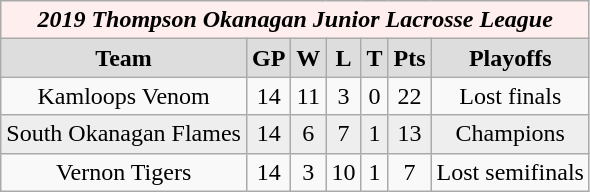<table class="wikitable">
<tr align="center" bgcolor="#ffeeee">
<td colspan="9"><strong><em> 2019 Thompson Okanagan Junior Lacrosse League</em></strong></td>
</tr>
<tr align="center"  bgcolor="#dddddd">
<td><strong>Team </strong></td>
<td><strong> GP </strong></td>
<td><strong> W </strong></td>
<td><strong> L </strong></td>
<td><strong> T </strong></td>
<td><strong>Pts</strong></td>
<td><strong>Playoffs</strong></td>
</tr>
<tr align="center">
<td>Kamloops Venom</td>
<td>14</td>
<td>11</td>
<td>3</td>
<td>0</td>
<td>22</td>
<td>Lost finals</td>
</tr>
<tr align="center" bgcolor="#eeeeee">
<td>South Okanagan Flames</td>
<td>14</td>
<td>6</td>
<td>7</td>
<td>1</td>
<td>13</td>
<td>Champions</td>
</tr>
<tr align="center">
<td>Vernon Tigers</td>
<td>14</td>
<td>3</td>
<td>10</td>
<td>1</td>
<td>7</td>
<td>Lost semifinals</td>
</tr>
</table>
